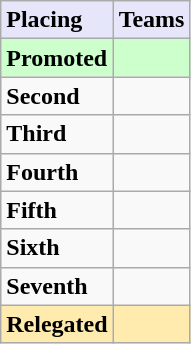<table class=wikitable>
<tr style="background:lavender;">
<td><strong>Placing</strong></td>
<td><strong>Teams</strong></td>
</tr>
<tr style="background:#cfc;">
<td><strong>Promoted</strong></td>
<td><strong></strong></td>
</tr>
<tr>
<td><strong>Second</strong></td>
<td></td>
</tr>
<tr>
<td><strong>Third</strong></td>
<td></td>
</tr>
<tr>
<td><strong>Fourth</strong></td>
<td></td>
</tr>
<tr>
<td><strong>Fifth</strong></td>
<td></td>
</tr>
<tr>
<td><strong>Sixth</strong></td>
<td></td>
</tr>
<tr>
<td><strong>Seventh</strong></td>
<td></td>
</tr>
<tr style="background: #ffebad;">
<td><strong>Relegated</strong></td>
<td></td>
</tr>
</table>
